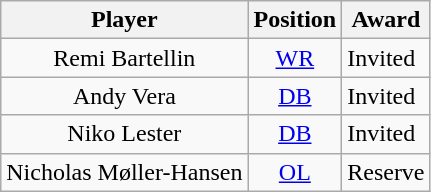<table class="wikitable">
<tr>
<th>Player</th>
<th>Position</th>
<th>Award</th>
</tr>
<tr>
<td align="center">Remi Bartellin </td>
<td align="center"><a href='#'>WR</a></td>
<td>Invited</td>
</tr>
<tr>
<td align="center">Andy Vera </td>
<td align="center"><a href='#'>DB</a></td>
<td>Invited</td>
</tr>
<tr>
<td align="center">Niko Lester </td>
<td align="center"><a href='#'>DB</a></td>
<td>Invited</td>
</tr>
<tr>
<td align="center">Nicholas Møller-Hansen </td>
<td align="center"><a href='#'>OL</a></td>
<td>Reserve</td>
</tr>
</table>
